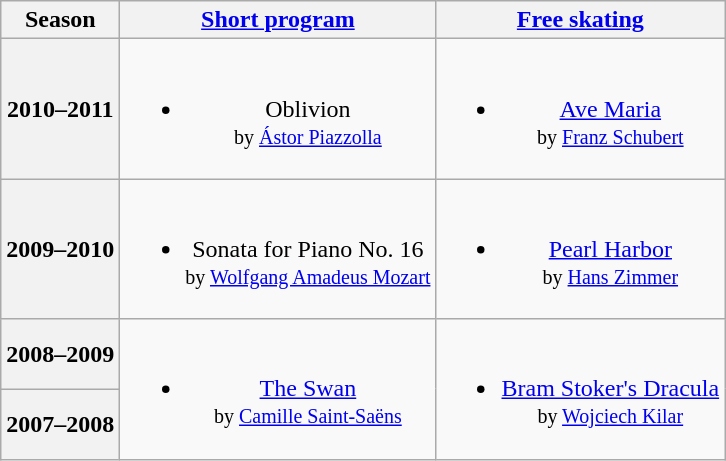<table class="wikitable" style="text-align:center">
<tr>
<th>Season</th>
<th><a href='#'>Short program</a></th>
<th><a href='#'>Free skating</a></th>
</tr>
<tr>
<th>2010–2011 <br> </th>
<td><br><ul><li>Oblivion  <br><small> by <a href='#'>Ástor Piazzolla</a> </small></li></ul></td>
<td><br><ul><li><a href='#'>Ave Maria</a> <br><small> by <a href='#'>Franz Schubert</a> </small></li></ul></td>
</tr>
<tr>
<th>2009–2010 <br> </th>
<td><br><ul><li>Sonata for Piano No. 16 <br><small> by <a href='#'>Wolfgang Amadeus Mozart</a> </small></li></ul></td>
<td><br><ul><li><a href='#'>Pearl Harbor</a> <br><small> by <a href='#'>Hans Zimmer</a> </small></li></ul></td>
</tr>
<tr>
<th>2008–2009 <br> </th>
<td rowspan=2><br><ul><li><a href='#'>The Swan</a> <br><small> by <a href='#'>Camille Saint-Saëns</a> </small></li></ul></td>
<td rowspan=2><br><ul><li><a href='#'>Bram Stoker's Dracula</a> <br><small> by <a href='#'>Wojciech Kilar</a> </small></li></ul></td>
</tr>
<tr>
<th>2007–2008 <br> </th>
</tr>
</table>
